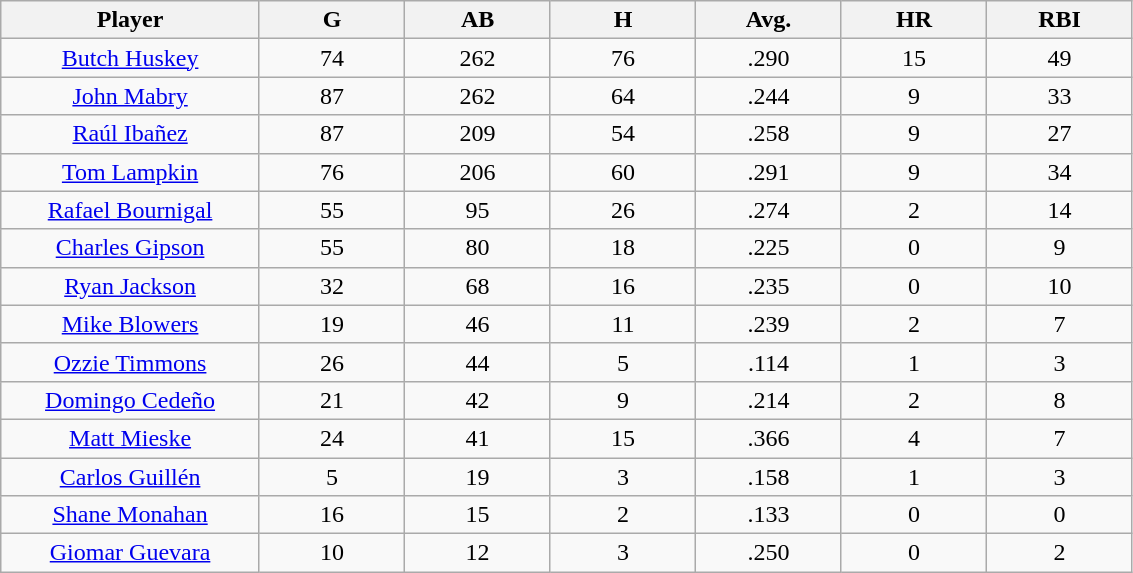<table class="wikitable sortable">
<tr>
<th bgcolor="#DDDDFF" width="16%">Player</th>
<th bgcolor="#DDDDFF" width="9%">G</th>
<th bgcolor="#DDDDFF" width="9%">AB</th>
<th bgcolor="#DDDDFF" width="9%">H</th>
<th bgcolor="#DDDDFF" width="9%">Avg.</th>
<th bgcolor="#DDDDFF" width="9%">HR</th>
<th bgcolor="#DDDDFF" width="9%">RBI</th>
</tr>
<tr align=center>
<td><a href='#'>Butch Huskey</a></td>
<td>74</td>
<td>262</td>
<td>76</td>
<td>.290</td>
<td>15</td>
<td>49</td>
</tr>
<tr align=center>
<td><a href='#'>John Mabry</a></td>
<td>87</td>
<td>262</td>
<td>64</td>
<td>.244</td>
<td>9</td>
<td>33</td>
</tr>
<tr align=center>
<td><a href='#'>Raúl Ibañez</a></td>
<td>87</td>
<td>209</td>
<td>54</td>
<td>.258</td>
<td>9</td>
<td>27</td>
</tr>
<tr align=center>
<td><a href='#'>Tom Lampkin</a></td>
<td>76</td>
<td>206</td>
<td>60</td>
<td>.291</td>
<td>9</td>
<td>34</td>
</tr>
<tr align=center>
<td><a href='#'>Rafael Bournigal</a></td>
<td>55</td>
<td>95</td>
<td>26</td>
<td>.274</td>
<td>2</td>
<td>14</td>
</tr>
<tr align=center>
<td><a href='#'>Charles Gipson</a></td>
<td>55</td>
<td>80</td>
<td>18</td>
<td>.225</td>
<td>0</td>
<td>9</td>
</tr>
<tr align=center>
<td><a href='#'>Ryan Jackson</a></td>
<td>32</td>
<td>68</td>
<td>16</td>
<td>.235</td>
<td>0</td>
<td>10</td>
</tr>
<tr align=center>
<td><a href='#'>Mike Blowers</a></td>
<td>19</td>
<td>46</td>
<td>11</td>
<td>.239</td>
<td>2</td>
<td>7</td>
</tr>
<tr align=center>
<td><a href='#'>Ozzie Timmons</a></td>
<td>26</td>
<td>44</td>
<td>5</td>
<td>.114</td>
<td>1</td>
<td>3</td>
</tr>
<tr align=center>
<td><a href='#'>Domingo Cedeño</a></td>
<td>21</td>
<td>42</td>
<td>9</td>
<td>.214</td>
<td>2</td>
<td>8</td>
</tr>
<tr align=center>
<td><a href='#'>Matt Mieske</a></td>
<td>24</td>
<td>41</td>
<td>15</td>
<td>.366</td>
<td>4</td>
<td>7</td>
</tr>
<tr align=center>
<td><a href='#'>Carlos Guillén</a></td>
<td>5</td>
<td>19</td>
<td>3</td>
<td>.158</td>
<td>1</td>
<td>3</td>
</tr>
<tr align=center>
<td><a href='#'>Shane Monahan</a></td>
<td>16</td>
<td>15</td>
<td>2</td>
<td>.133</td>
<td>0</td>
<td>0</td>
</tr>
<tr align=center>
<td><a href='#'>Giomar Guevara</a></td>
<td>10</td>
<td>12</td>
<td>3</td>
<td>.250</td>
<td>0</td>
<td>2</td>
</tr>
</table>
